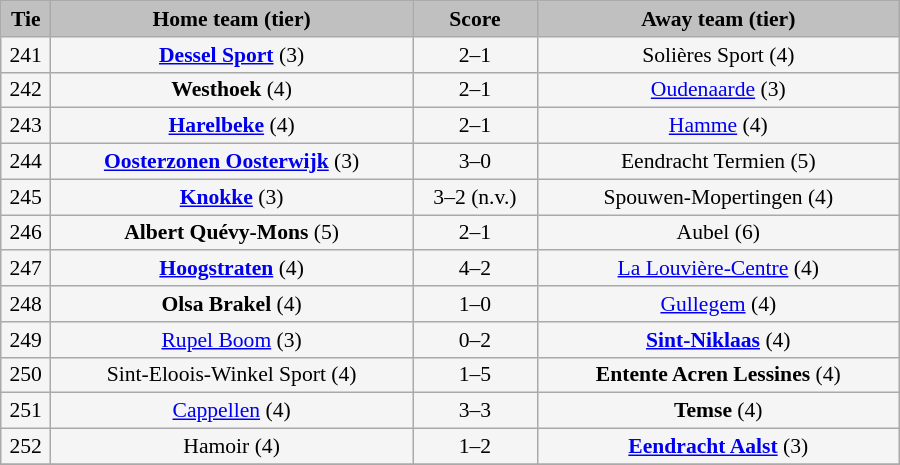<table class="wikitable" style="width: 600px; background:WhiteSmoke; text-align:center; font-size:90%">
<tr>
<td scope="col" style="width:  5.00%; background:silver;"><strong>Tie</strong></td>
<td scope="col" style="width: 36.25%; background:silver;"><strong>Home team (tier)</strong></td>
<td scope="col" style="width: 12.50%; background:silver;"><strong>Score</strong></td>
<td scope="col" style="width: 36.25%; background:silver;"><strong>Away team (tier)</strong></td>
</tr>
<tr>
<td>241</td>
<td><strong><a href='#'>Dessel Sport</a></strong> (3)</td>
<td>2–1</td>
<td>Solières Sport (4)</td>
</tr>
<tr>
<td>242</td>
<td><strong>Westhoek</strong> (4)</td>
<td>2–1</td>
<td><a href='#'>Oudenaarde</a> (3)</td>
</tr>
<tr>
<td>243</td>
<td><strong><a href='#'>Harelbeke</a></strong> (4)</td>
<td>2–1</td>
<td><a href='#'>Hamme</a> (4)</td>
</tr>
<tr>
<td>244</td>
<td><strong><a href='#'>Oosterzonen Oosterwijk</a></strong> (3)</td>
<td>3–0</td>
<td>Eendracht Termien (5)</td>
</tr>
<tr>
<td>245</td>
<td><strong><a href='#'>Knokke</a></strong> (3)</td>
<td>3–2 (n.v.)</td>
<td>Spouwen-Mopertingen (4)</td>
</tr>
<tr>
<td>246</td>
<td><strong>Albert Quévy-Mons</strong> (5)</td>
<td>2–1</td>
<td>Aubel (6)</td>
</tr>
<tr>
<td>247</td>
<td><strong><a href='#'>Hoogstraten</a></strong> (4)</td>
<td>4–2</td>
<td><a href='#'>La Louvière-Centre</a> (4)</td>
</tr>
<tr>
<td>248</td>
<td><strong>Olsa Brakel</strong> (4)</td>
<td>1–0</td>
<td><a href='#'>Gullegem</a> (4)</td>
</tr>
<tr>
<td>249</td>
<td><a href='#'>Rupel Boom</a> (3)</td>
<td>0–2</td>
<td><strong><a href='#'>Sint-Niklaas</a></strong> (4)</td>
</tr>
<tr>
<td>250</td>
<td>Sint-Eloois-Winkel Sport (4)</td>
<td>1–5</td>
<td><strong>Entente Acren Lessines</strong> (4)</td>
</tr>
<tr>
<td>251</td>
<td><a href='#'>Cappellen</a> (4)</td>
<td>3–3 </td>
<td><strong>Temse</strong> (4)</td>
</tr>
<tr>
<td>252</td>
<td>Hamoir (4)</td>
<td>1–2</td>
<td><strong><a href='#'>Eendracht Aalst</a></strong> (3)</td>
</tr>
<tr>
</tr>
</table>
